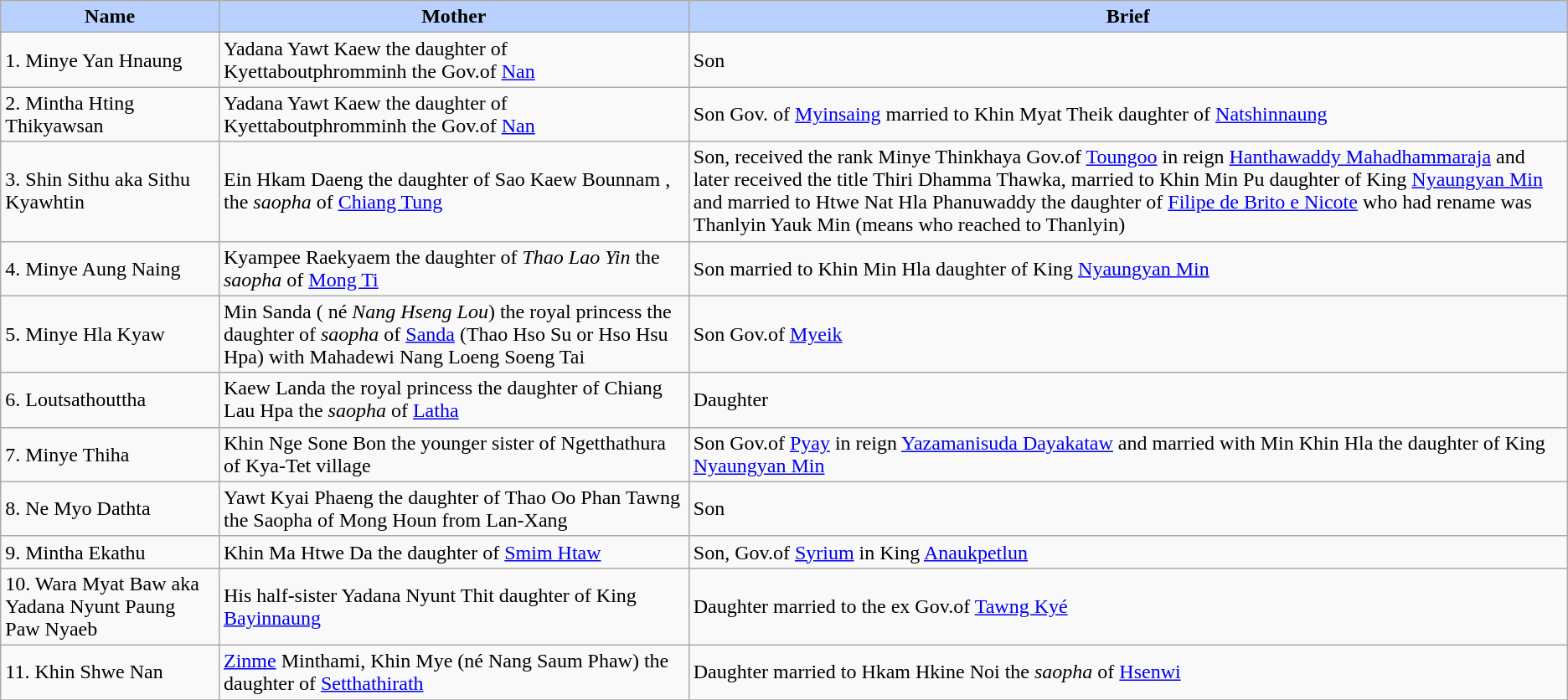<table class="wikitable">
<tr>
<th style="background-color:#B9D1FF">Name</th>
<th style="background-color:#B9D1FF">Mother</th>
<th style="background-color:#B9D1FF">Brief</th>
</tr>
<tr>
<td>1. Minye Yan Hnaung</td>
<td>Yadana Yawt Kaew the daughter of Kyettaboutphromminh the Gov.of <a href='#'>Nan</a></td>
<td>Son</td>
</tr>
<tr>
<td>2. Mintha Hting Thikyawsan</td>
<td>Yadana Yawt Kaew the daughter of Kyettaboutphromminh the Gov.of <a href='#'>Nan</a></td>
<td>Son Gov. of <a href='#'>Myinsaing</a> married to Khin Myat Theik daughter of <a href='#'>Natshinnaung</a></td>
</tr>
<tr>
<td>3. Shin Sithu aka Sithu Kyawhtin</td>
<td>Ein Hkam Daeng the daughter of Sao Kaew Bounnam , the <em>saopha</em> of <a href='#'>Chiang Tung</a></td>
<td>Son, received the rank Minye Thinkhaya Gov.of <a href='#'>Toungoo</a> in reign <a href='#'>Hanthawaddy Mahadhammaraja</a> and later received  the title Thiri Dhamma Thawka, married to Khin Min Pu daughter of King <a href='#'>Nyaungyan Min</a> and married to Htwe Nat Hla Phanuwaddy the daughter of <a href='#'>Filipe de Brito e Nicote</a> who had rename was Thanlyin Yauk Min (means who reached to Thanlyin)</td>
</tr>
<tr>
<td>4. Minye Aung Naing</td>
<td>Kyampee Raekyaem the daughter of <em>Thao Lao Yin</em> the <em>saopha</em> of <a href='#'>Mong Ti</a></td>
<td>Son married to Khin Min Hla daughter of King <a href='#'>Nyaungyan Min</a></td>
</tr>
<tr>
<td>5. Minye Hla Kyaw</td>
<td>Min Sanda ( né <em>Nang Hseng Lou</em>) the royal princess the daughter of <em>saopha</em> of <a href='#'>Sanda</a> (Thao Hso Su or Hso Hsu Hpa) with Mahadewi Nang Loeng Soeng Tai</td>
<td>Son Gov.of <a href='#'>Myeik</a></td>
</tr>
<tr>
<td>6. Loutsathouttha</td>
<td>Kaew Landa the royal princess the daughter of Chiang Lau Hpa the <em>saopha</em> of <a href='#'>Latha</a></td>
<td>Daughter</td>
</tr>
<tr>
<td>7. Minye Thiha</td>
<td>Khin Nge Sone Bon the younger sister of Ngetthathura of Kya-Tet village</td>
<td>Son Gov.of <a href='#'>Pyay</a> in reign <a href='#'>Yazamanisuda Dayakataw</a> and married with Min Khin Hla the daughter of King <a href='#'>Nyaungyan Min</a></td>
</tr>
<tr>
<td>8. Ne Myo Dathta</td>
<td>Yawt Kyai Phaeng the daughter of Thao Oo Phan Tawng the Saopha of Mong Houn from Lan-Xang</td>
<td>Son</td>
</tr>
<tr>
<td>9. Mintha Ekathu</td>
<td>Khin Ma Htwe Da the daughter of <a href='#'>Smim Htaw</a></td>
<td>Son, Gov.of <a href='#'>Syrium</a> in King <a href='#'>Anaukpetlun</a></td>
</tr>
<tr>
<td>10. Wara Myat Baw aka Yadana Nyunt Paung Paw Nyaeb</td>
<td>His half-sister Yadana Nyunt Thit daughter of King <a href='#'>Bayinnaung</a></td>
<td>Daughter married to the ex Gov.of <a href='#'>Tawng Kyé</a></td>
</tr>
<tr>
<td>11. Khin Shwe Nan</td>
<td><a href='#'>Zinme</a> Minthami, Khin Mye (né Nang Saum Phaw) the daughter of <a href='#'>Setthathirath</a></td>
<td>Daughter married to Hkam Hkine Noi the <em>saopha</em> of <a href='#'>Hsenwi</a></td>
</tr>
<tr>
</tr>
</table>
